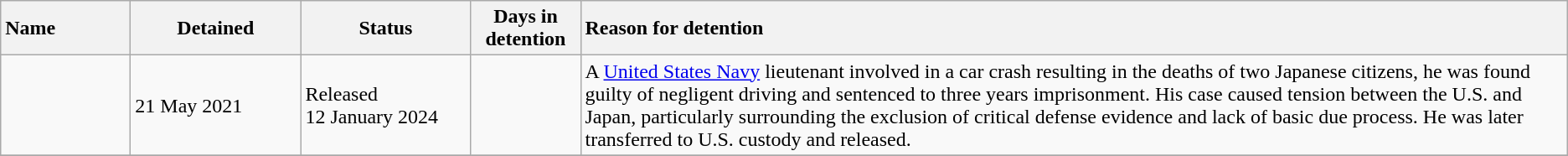<table class="wikitable defaultleft col2center col3center col4center col5left sortable">
<tr>
<th style="text-align: left; width: 6em;">Name</th>
<th style="width: 8em;">Detained</th>
<th style="width: 8em;">Status</th>
<th style="width: 5em;">Days in detention</th>
<th class="unsortable" style="text-align: left;">Reason for detention</th>
</tr>
<tr>
<td></td>
<td>21 May 2021</td>
<td>Released <br> 12 January 2024</td>
<td></td>
<td>A <a href='#'>United States Navy</a> lieutenant involved in a car crash resulting in the deaths of two Japanese citizens, he was found guilty of negligent driving and sentenced to three years imprisonment. His case caused tension between the U.S. and Japan, particularly surrounding the exclusion of critical defense evidence and lack of basic due process. He was later transferred to U.S. custody and released.</td>
</tr>
<tr>
</tr>
</table>
